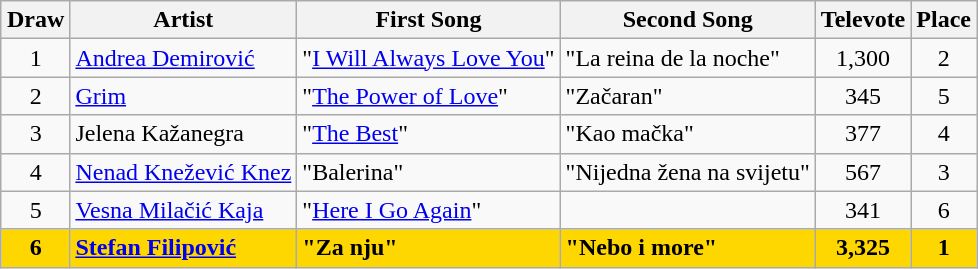<table class="sortable wikitable" style="margin: 1em auto 1em auto; text-align:center">
<tr>
<th>Draw</th>
<th>Artist</th>
<th><strong>First Song</strong> </th>
<th><strong>Second Song</strong> </th>
<th>Televote</th>
<th>Place</th>
</tr>
<tr>
<td>1</td>
<td align="left"><a href='#'>Andrea Demirović</a></td>
<td align="left">"<a href='#'>I Will Always Love You</a>" </td>
<td align="left">"La reina de la noche" </td>
<td>1,300</td>
<td>2</td>
</tr>
<tr>
<td>2</td>
<td align="left"><a href='#'>Grim</a></td>
<td align="left">"<a href='#'>The Power of Love</a>" </td>
<td align="left">"Začaran" </td>
<td>345</td>
<td>5</td>
</tr>
<tr>
<td>3</td>
<td align="left">Jelena Kažanegra</td>
<td align="left">"<a href='#'>The Best</a>" </td>
<td align="left">"Kao mačka" </td>
<td>377</td>
<td>4</td>
</tr>
<tr>
<td>4</td>
<td align="left"><a href='#'>Nenad Knežević Knez</a></td>
<td align="left">"Balerina" </td>
<td align="left">"Nijedna žena na svijetu" </td>
<td>567</td>
<td>3</td>
</tr>
<tr>
<td>5</td>
<td align="left"><a href='#'>Vesna Milačić Kaja</a></td>
<td align="left">"<a href='#'>Here I Go Again</a>" </td>
<td></td>
<td>341</td>
<td>6</td>
</tr>
<tr style="font-weight:bold; background:gold;">
<td>6</td>
<td align="left"><a href='#'>Stefan Filipović</a></td>
<td align="left">"Za nju" </td>
<td align="left">"Nebo i more" </td>
<td>3,325</td>
<td>1</td>
</tr>
</table>
